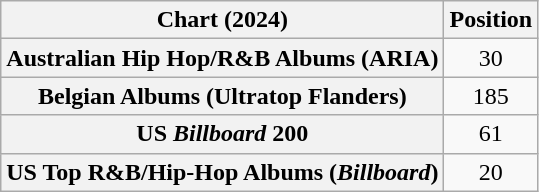<table class="wikitable sortable plainrowheaders" style="text-align:center">
<tr>
<th scope="col">Chart (2024)</th>
<th scope="col">Position</th>
</tr>
<tr>
<th scope="row">Australian Hip Hop/R&B Albums (ARIA)</th>
<td>30</td>
</tr>
<tr>
<th scope="row">Belgian Albums (Ultratop Flanders)</th>
<td>185</td>
</tr>
<tr>
<th scope="row">US <em>Billboard</em> 200</th>
<td>61</td>
</tr>
<tr>
<th scope="row">US Top R&B/Hip-Hop Albums (<em>Billboard</em>)</th>
<td>20</td>
</tr>
</table>
